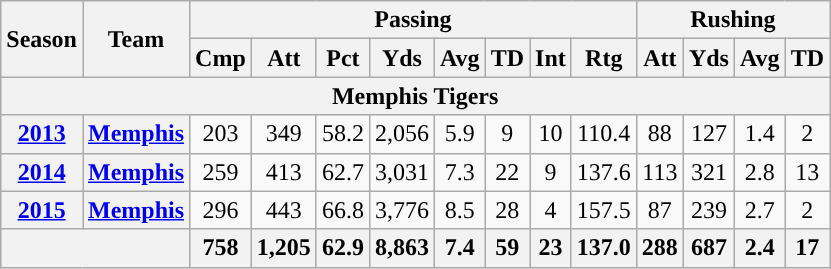<table class="wikitable" style="text-align:center;">
<tr>
<th rowspan="2">Season</th>
<th rowspan="2">Team</th>
<th colspan="8">Passing</th>
<th colspan="4">Rushing</th>
</tr>
<tr>
<th>Cmp</th>
<th>Att</th>
<th>Pct</th>
<th>Yds</th>
<th>Avg</th>
<th>TD</th>
<th>Int</th>
<th>Rtg</th>
<th>Att</th>
<th>Yds</th>
<th>Avg</th>
<th>TD</th>
</tr>
<tr>
<th colspan="16">Memphis Tigers</th>
</tr>
<tr>
<th><a href='#'>2013</a></th>
<th><a href='#'>Memphis</a></th>
<td>203</td>
<td>349</td>
<td>58.2</td>
<td>2,056</td>
<td>5.9</td>
<td>9</td>
<td>10</td>
<td>110.4</td>
<td>88</td>
<td>127</td>
<td>1.4</td>
<td>2</td>
</tr>
<tr>
<th><a href='#'>2014</a></th>
<th><a href='#'>Memphis</a></th>
<td>259</td>
<td>413</td>
<td>62.7</td>
<td>3,031</td>
<td>7.3</td>
<td>22</td>
<td>9</td>
<td>137.6</td>
<td>113</td>
<td>321</td>
<td>2.8</td>
<td>13</td>
</tr>
<tr>
<th><a href='#'>2015</a></th>
<th><a href='#'>Memphis</a></th>
<td>296</td>
<td>443</td>
<td>66.8</td>
<td>3,776</td>
<td>8.5</td>
<td>28</td>
<td>4</td>
<td>157.5</td>
<td>87</td>
<td>239</td>
<td>2.7</td>
<td>2</td>
</tr>
<tr>
<th colspan="2"></th>
<th>758</th>
<th>1,205</th>
<th>62.9</th>
<th>8,863</th>
<th>7.4</th>
<th>59</th>
<th>23</th>
<th>137.0</th>
<th>288</th>
<th>687</th>
<th>2.4</th>
<th>17</th>
</tr>
</table>
